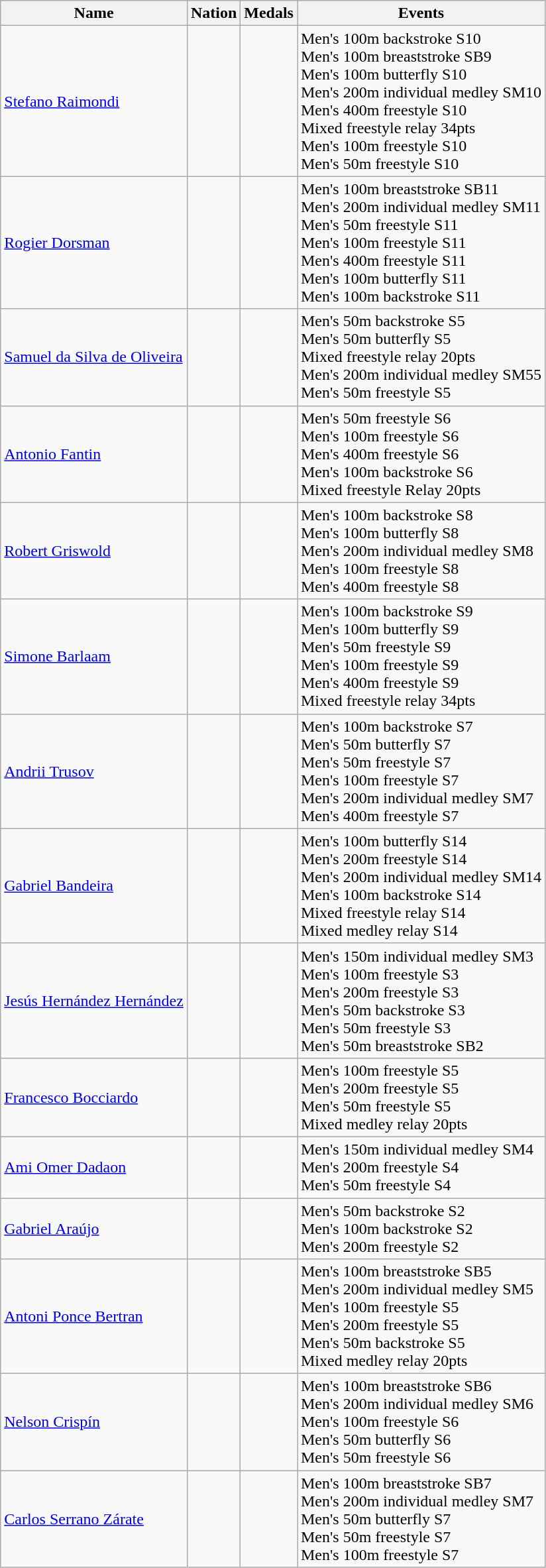<table class="wikitable">
<tr>
<th>Name</th>
<th>Nation</th>
<th>Medals</th>
<th>Events</th>
</tr>
<tr>
<td><a href='#'>Stefano Raimondi</a></td>
<td></td>
<td><br><br><br><br><br><br><br></td>
<td>Men's 100m backstroke S10<br>Men's 100m breaststroke SB9<br>Men's 100m butterfly S10<br>Men's 200m individual medley SM10<br>Men's 400m freestyle S10<br>Mixed  freestyle relay 34pts<br>Men's 100m freestyle S10<br>Men's 50m freestyle S10</td>
</tr>
<tr>
<td><a href='#'>Rogier Dorsman</a></td>
<td></td>
<td><br><br><br><br><br><br></td>
<td>Men's 100m breaststroke SB11<br>Men's 200m individual medley SM11<br>Men's 50m freestyle S11<br>Men's 100m freestyle S11<br>Men's 400m freestyle S11<br>Men's 100m butterfly S11<br>Men's 100m backstroke S11</td>
</tr>
<tr>
<td><a href='#'>Samuel da Silva de Oliveira</a></td>
<td></td>
<td><br><br><br><br></td>
<td>Men's 50m backstroke S5<br>Men's 50m butterfly S5<br>Mixed  freestyle relay 20pts<br>Men's 200m individual medley SM55<br>Men's 50m freestyle S5</td>
</tr>
<tr>
<td><a href='#'>Antonio Fantin</a></td>
<td></td>
<td><br><br><br><br><br></td>
<td>Men's 50m freestyle S6<br>Men's 100m freestyle S6<br>Men's 400m freestyle S6<br>Men's 100m backstroke S6<br>Mixed  freestyle Relay 20pts</td>
</tr>
<tr>
<td><a href='#'>Robert Griswold</a></td>
<td></td>
<td><br><br><br><br></td>
<td>Men's 100m backstroke S8<br>Men's 100m butterfly S8<br>Men's 200m individual medley SM8<br>Men's 100m freestyle S8<br>Men's 400m freestyle S8</td>
</tr>
<tr>
<td><a href='#'>Simone Barlaam</a></td>
<td></td>
<td><br><br><br><br><br></td>
<td>Men's 100m backstroke S9<br>Men's 100m butterfly S9<br>Men's 50m freestyle S9<br>Men's 100m freestyle S9<br>Men's 400m freestyle S9<br> Mixed  freestyle relay 34pts</td>
</tr>
<tr>
<td><a href='#'>Andrii Trusov</a></td>
<td></td>
<td><br><br><br><br><br></td>
<td>Men's 100m backstroke S7<br>Men's 50m butterfly S7<br>Men's 50m freestyle S7<br>Men's 100m freestyle S7<br>Men's 200m individual medley SM7<br>Men's 400m freestyle S7</td>
</tr>
<tr>
<td><a href='#'>Gabriel Bandeira</a></td>
<td></td>
<td><br><br><br><br><br></td>
<td>Men's 100m butterfly S14<br>Men's 200m freestyle S14<br>Men's 200m individual medley SM14<br>Men's 100m backstroke S14<br>Mixed  freestyle relay S14<br>Mixed  medley relay S14</td>
</tr>
<tr>
<td><a href='#'>Jesús Hernández Hernández</a></td>
<td></td>
<td><br><br><br><br><br></td>
<td>Men's 150m individual medley SM3<br>Men's 100m freestyle S3<br>Men's 200m freestyle S3<br>Men's 50m backstroke S3<br>Men's 50m freestyle S3<br>Men's 50m breaststroke SB2</td>
</tr>
<tr>
<td><a href='#'>Francesco Bocciardo</a></td>
<td></td>
<td><br><br><br></td>
<td>Men's 100m freestyle S5<br>Men's 200m freestyle S5<br>Men's 50m freestyle S5<br>Mixed  medley relay 20pts</td>
</tr>
<tr>
<td><a href='#'>Ami Omer Dadaon</a></td>
<td></td>
<td><br><br></td>
<td>Men's 150m individual medley SM4<br>Men's 200m freestyle S4<br>Men's 50m freestyle S4</td>
</tr>
<tr>
<td><a href='#'>Gabriel Araújo</a></td>
<td></td>
<td><br><br></td>
<td>Men's 50m backstroke S2<br>Men's 100m backstroke S2<br>Men's 200m freestyle S2</td>
</tr>
<tr>
<td><a href='#'>Antoni Ponce Bertran</a></td>
<td></td>
<td><br><br><br><br><br></td>
<td>Men's 100m breaststroke SB5<br>Men's 200m individual medley SM5<br>Men's 100m freestyle S5<br>Men's 200m freestyle S5<br>Men's 50m backstroke S5<br>Mixed  medley relay 20pts</td>
</tr>
<tr>
<td><a href='#'>Nelson Crispín</a></td>
<td></td>
<td><br><br><br><br></td>
<td>Men's 100m breaststroke SB6<br>Men's 200m individual medley SM6<br>Men's 100m freestyle S6<br>Men's 50m butterfly S6<br>Men's 50m freestyle S6</td>
</tr>
<tr>
<td><a href='#'>Carlos Serrano Zárate</a></td>
<td></td>
<td><br><br><br><br></td>
<td>Men's 100m breaststroke SB7<br>Men's 200m individual medley SM7<br>Men's 50m butterfly S7<br>Men's 50m freestyle S7<br>Men's 100m freestyle S7</td>
</tr>
</table>
